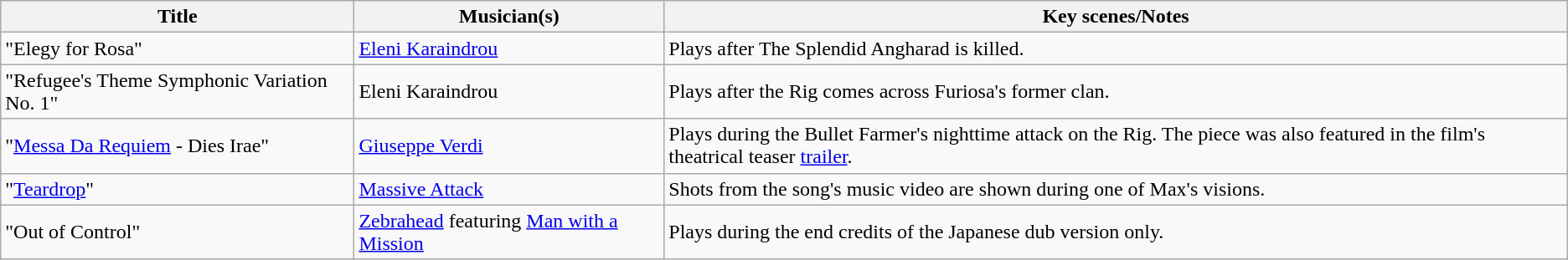<table class="wikitable">
<tr>
<th align="center">Title</th>
<th align="center">Musician(s)</th>
<th align="center">Key scenes/Notes</th>
</tr>
<tr>
<td>"Elegy for Rosa"</td>
<td><a href='#'>Eleni Karaindrou</a></td>
<td>Plays after The Splendid Angharad is killed.</td>
</tr>
<tr>
<td>"Refugee's Theme Symphonic Variation No. 1"</td>
<td>Eleni Karaindrou</td>
<td>Plays after the Rig comes across Furiosa's former clan.</td>
</tr>
<tr>
<td>"<a href='#'>Messa Da Requiem</a> - Dies Irae"</td>
<td><a href='#'>Giuseppe Verdi</a></td>
<td>Plays during the Bullet Farmer's nighttime attack on the Rig. The piece was also featured in the film's theatrical teaser <a href='#'>trailer</a>.</td>
</tr>
<tr>
<td>"<a href='#'>Teardrop</a>"</td>
<td><a href='#'>Massive Attack</a></td>
<td>Shots from the song's music video are shown during one of Max's visions.</td>
</tr>
<tr>
<td>"Out of Control"</td>
<td><a href='#'>Zebrahead</a> featuring <a href='#'>Man with a Mission</a></td>
<td>Plays during the end credits of the Japanese dub version only.</td>
</tr>
</table>
